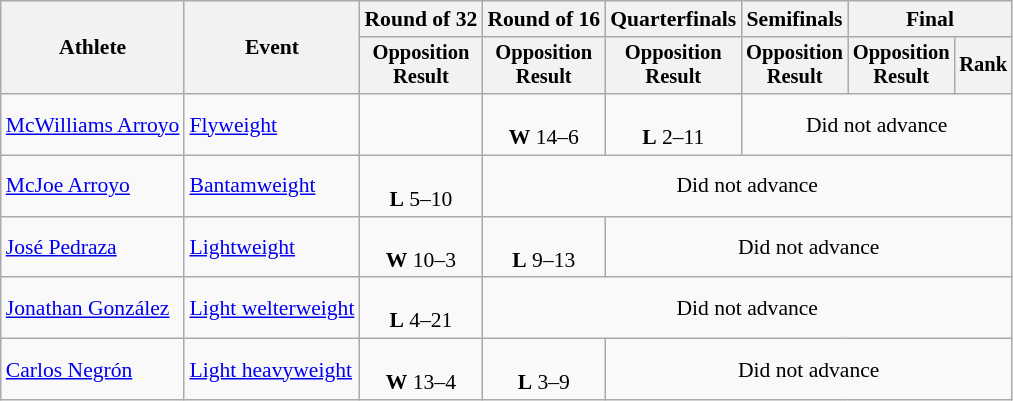<table class="wikitable" style="font-size:90%">
<tr>
<th rowspan="2">Athlete</th>
<th rowspan="2">Event</th>
<th>Round of 32</th>
<th>Round of 16</th>
<th>Quarterfinals</th>
<th>Semifinals</th>
<th colspan=2>Final</th>
</tr>
<tr style="font-size:95%">
<th>Opposition<br>Result</th>
<th>Opposition<br>Result</th>
<th>Opposition<br>Result</th>
<th>Opposition<br>Result</th>
<th>Opposition<br>Result</th>
<th>Rank</th>
</tr>
<tr align=center>
<td align=left><a href='#'>McWilliams Arroyo</a></td>
<td align=left><a href='#'>Flyweight</a></td>
<td></td>
<td><br><strong>W</strong> 14–6</td>
<td><br><strong>L</strong> 2–11</td>
<td colspan=3>Did not advance</td>
</tr>
<tr align=center>
<td align=left><a href='#'>McJoe Arroyo</a></td>
<td align=left><a href='#'>Bantamweight</a></td>
<td><br><strong>L</strong> 5–10</td>
<td colspan=5>Did not advance</td>
</tr>
<tr align=center>
<td align=left><a href='#'>José Pedraza</a></td>
<td align=left><a href='#'>Lightweight</a></td>
<td><br><strong>W</strong> 10–3</td>
<td><br><strong>L</strong> 9–13</td>
<td colspan=4>Did not advance</td>
</tr>
<tr align=center>
<td align=left><a href='#'>Jonathan González</a></td>
<td align=left><a href='#'>Light welterweight</a></td>
<td><br><strong>L</strong> 4–21</td>
<td colspan=5>Did not advance</td>
</tr>
<tr align=center>
<td align=left><a href='#'>Carlos Negrón</a></td>
<td align=left><a href='#'>Light heavyweight</a></td>
<td><br><strong>W</strong> 13–4</td>
<td><br><strong>L</strong> 3–9</td>
<td colspan=4>Did not advance</td>
</tr>
</table>
